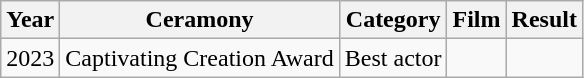<table class="wikitable">
<tr>
<th>Year</th>
<th>Ceramony</th>
<th>Category</th>
<th>Film</th>
<th>Result</th>
</tr>
<tr>
<td>2023</td>
<td>Captivating Creation Award</td>
<td>Best actor</td>
<td></td>
<td></td>
</tr>
</table>
